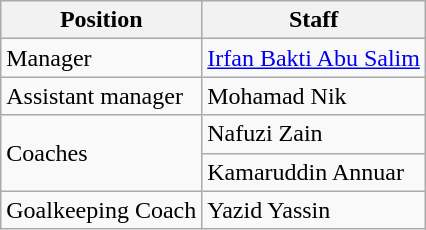<table class="wikitable">
<tr>
<th>Position</th>
<th>Staff</th>
</tr>
<tr>
<td>Manager</td>
<td> <a href='#'>Irfan Bakti Abu Salim</a></td>
</tr>
<tr>
<td>Assistant manager</td>
<td> Mohamad Nik</td>
</tr>
<tr>
<td rowspan="2">Coaches</td>
<td> Nafuzi Zain</td>
</tr>
<tr>
<td> Kamaruddin Annuar</td>
</tr>
<tr>
<td>Goalkeeping Coach</td>
<td> Yazid Yassin</td>
</tr>
</table>
